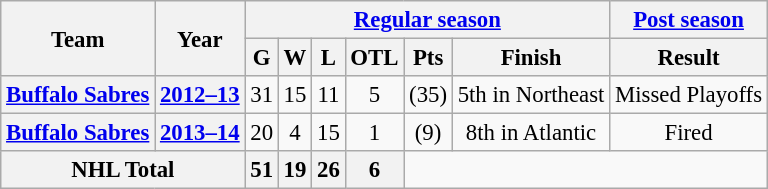<table class="wikitable" style="font-size: 95%; text-align:center;">
<tr>
<th rowspan="2">Team</th>
<th rowspan="2">Year</th>
<th colspan="6"><a href='#'>Regular season</a></th>
<th colspan="1"><a href='#'>Post season</a></th>
</tr>
<tr>
<th>G</th>
<th>W</th>
<th>L</th>
<th>OTL</th>
<th>Pts</th>
<th>Finish</th>
<th>Result</th>
</tr>
<tr>
<th><a href='#'>Buffalo Sabres</a></th>
<th><a href='#'>2012–13</a></th>
<td>31</td>
<td>15</td>
<td>11</td>
<td>5</td>
<td>(35)</td>
<td>5th in Northeast</td>
<td>Missed Playoffs</td>
</tr>
<tr>
<th><a href='#'>Buffalo Sabres</a></th>
<th><a href='#'>2013–14</a></th>
<td>20</td>
<td>4</td>
<td>15</td>
<td>1</td>
<td>(9)</td>
<td>8th in Atlantic</td>
<td>Fired</td>
</tr>
<tr>
<th colspan="2">NHL Total</th>
<th>51</th>
<th>19</th>
<th>26</th>
<th>6</th>
</tr>
</table>
